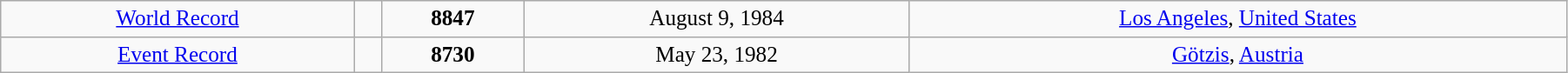<table class="wikitable" style=" text-align:center; font-size:105%;" width="95%">
<tr>
<td><a href='#'>World Record</a></td>
<td></td>
<td><strong>8847</strong> </td>
<td>August 9, 1984</td>
<td> <a href='#'>Los Angeles</a>, <a href='#'>United States</a></td>
</tr>
<tr>
<td><a href='#'>Event Record</a></td>
<td></td>
<td><strong>8730</strong></td>
<td>May 23, 1982</td>
<td> <a href='#'>Götzis</a>, <a href='#'>Austria</a></td>
</tr>
</table>
